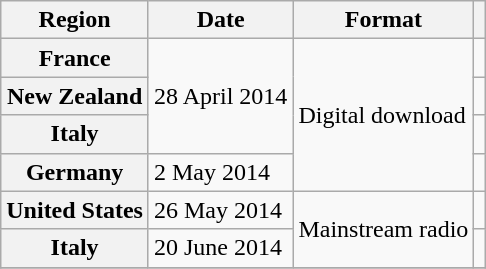<table class="wikitable sortable plainrowheaders">
<tr>
<th scope="col">Region</th>
<th scope="col">Date</th>
<th scope="col">Format</th>
<th scope="col"></th>
</tr>
<tr>
<th scope="row">France</th>
<td rowspan="3">28 April 2014</td>
<td rowspan="4">Digital download</td>
<td></td>
</tr>
<tr>
<th scope="row">New Zealand</th>
<td></td>
</tr>
<tr>
<th scope="row">Italy</th>
<td></td>
</tr>
<tr>
<th scope="row">Germany</th>
<td>2 May 2014</td>
<td></td>
</tr>
<tr>
<th scope="row">United States</th>
<td>26 May 2014</td>
<td rowspan="2">Mainstream radio</td>
<td></td>
</tr>
<tr>
<th scope="row">Italy</th>
<td>20 June 2014</td>
<td></td>
</tr>
<tr>
</tr>
</table>
